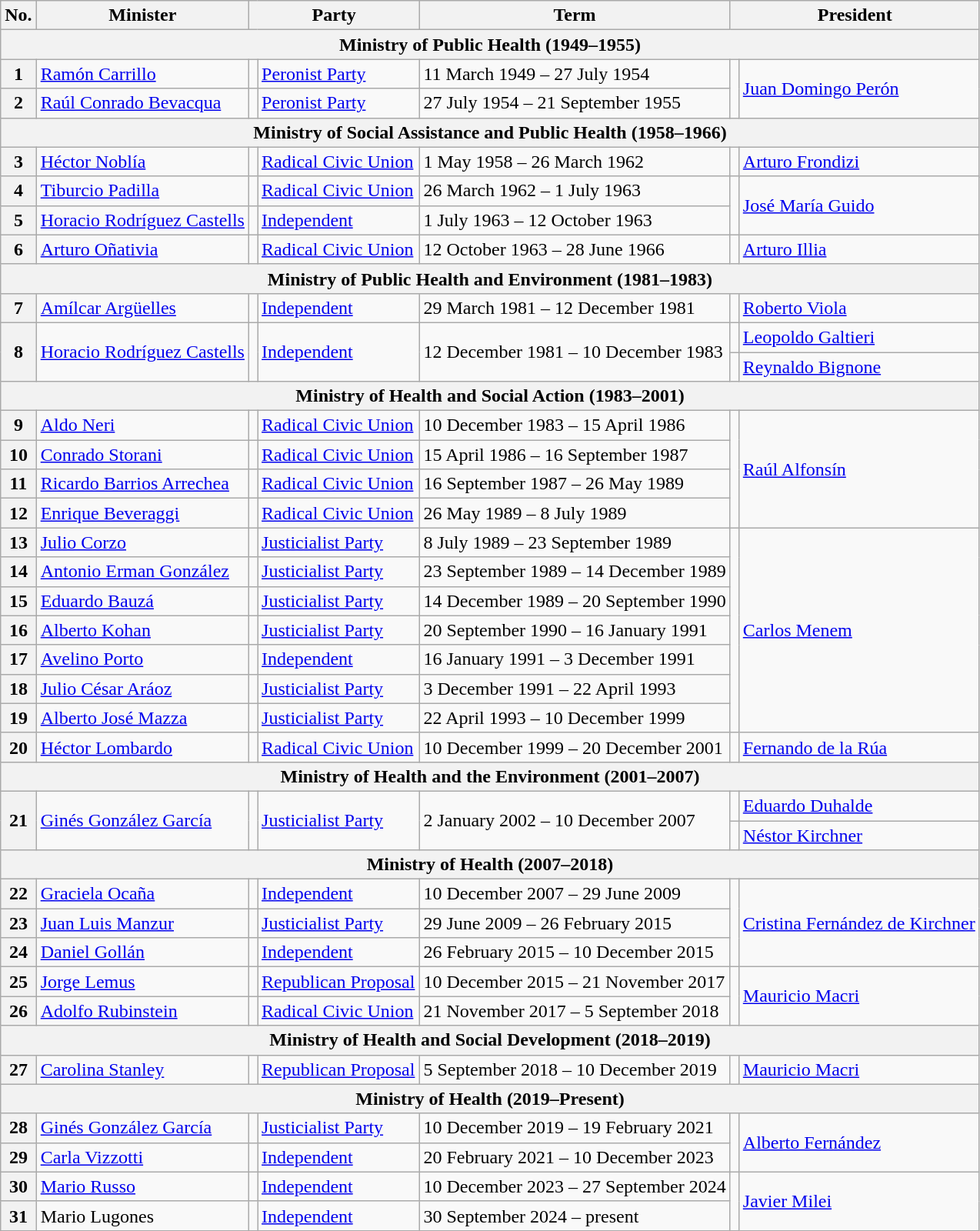<table class="wikitable">
<tr>
<th>No.</th>
<th>Minister</th>
<th colspan="2">Party</th>
<th>Term</th>
<th colspan="2">President</th>
</tr>
<tr>
<th colspan=7>Ministry of Public Health (1949–1955)</th>
</tr>
<tr>
<th>1</th>
<td><a href='#'>Ramón Carrillo</a></td>
<td bgcolor=></td>
<td><a href='#'>Peronist Party</a></td>
<td>11 March 1949 – 27 July 1954</td>
<td rowspan=2 bgcolor=></td>
<td rowspan=2><a href='#'>Juan Domingo Perón</a></td>
</tr>
<tr>
<th>2</th>
<td><a href='#'>Raúl Conrado Bevacqua</a></td>
<td bgcolor=></td>
<td><a href='#'>Peronist Party</a></td>
<td>27 July 1954 – 21 September 1955</td>
</tr>
<tr>
<th colspan=7>Ministry of Social Assistance and Public Health (1958–1966)</th>
</tr>
<tr>
<th>3</th>
<td><a href='#'>Héctor Noblía</a></td>
<td bgcolor=></td>
<td><a href='#'>Radical Civic Union</a></td>
<td>1 May 1958 – 26 March 1962</td>
<td rowspan=2 bgcolor=></td>
<td rowspan=2><a href='#'>Arturo Frondizi</a></td>
</tr>
<tr>
<th rowspan=2>4</th>
<td rowspan=2><a href='#'>Tiburcio Padilla</a></td>
<td rowspan=2 bgcolor=></td>
<td rowspan=2><a href='#'>Radical Civic Union</a></td>
<td rowspan=2>26 March 1962 – 1 July 1963</td>
</tr>
<tr>
<td rowspan=2 bgcolor=></td>
<td rowspan=2><a href='#'>José María Guido</a></td>
</tr>
<tr>
<th>5</th>
<td><a href='#'>Horacio Rodríguez Castells</a></td>
<td bgcolor=></td>
<td><a href='#'>Independent</a></td>
<td>1 July 1963 – 12 October 1963</td>
</tr>
<tr>
<th>6</th>
<td><a href='#'>Arturo Oñativia</a></td>
<td bgcolor=></td>
<td><a href='#'>Radical Civic Union</a></td>
<td>12 October 1963 – 28 June 1966</td>
<td bgcolor=></td>
<td><a href='#'>Arturo Illia</a></td>
</tr>
<tr>
<th colspan=7>Ministry of Public Health and Environment (1981–1983)</th>
</tr>
<tr>
<th>7</th>
<td><a href='#'>Amílcar Argüelles</a></td>
<td bgcolor=></td>
<td><a href='#'>Independent</a> </td>
<td>29 March 1981 – 12 December 1981</td>
<td bgcolor=></td>
<td><a href='#'>Roberto Viola</a></td>
</tr>
<tr>
<th rowspan=2>8</th>
<td rowspan=2><a href='#'>Horacio Rodríguez Castells</a></td>
<td rowspan=2 bgcolor=></td>
<td rowspan=2><a href='#'>Independent</a></td>
<td rowspan=2>12 December 1981 – 10 December 1983</td>
<td bgcolor=></td>
<td><a href='#'>Leopoldo Galtieri</a></td>
</tr>
<tr>
<td bgcolor=></td>
<td><a href='#'>Reynaldo Bignone</a></td>
</tr>
<tr>
<th colspan=7>Ministry of Health and Social Action (1983–2001)</th>
</tr>
<tr>
<th>9</th>
<td><a href='#'>Aldo Neri</a></td>
<td bgcolor=></td>
<td><a href='#'>Radical Civic Union</a></td>
<td>10 December 1983 – 15 April 1986</td>
<td rowspan=4 bgcolor=></td>
<td rowspan=4><a href='#'>Raúl Alfonsín</a></td>
</tr>
<tr>
<th>10</th>
<td><a href='#'>Conrado Storani</a></td>
<td bgcolor=></td>
<td><a href='#'>Radical Civic Union</a></td>
<td>15 April 1986 – 16 September 1987</td>
</tr>
<tr>
<th>11</th>
<td><a href='#'>Ricardo Barrios Arrechea</a></td>
<td bgcolor=></td>
<td><a href='#'>Radical Civic Union</a></td>
<td>16 September 1987 – 26 May 1989</td>
</tr>
<tr>
<th>12</th>
<td><a href='#'>Enrique Beveraggi</a></td>
<td bgcolor=></td>
<td><a href='#'>Radical Civic Union</a></td>
<td>26 May 1989 – 8 July 1989</td>
</tr>
<tr>
<th>13</th>
<td><a href='#'>Julio Corzo</a></td>
<td bgcolor=></td>
<td><a href='#'>Justicialist Party</a></td>
<td>8 July 1989 – 23 September 1989</td>
<td rowspan=7 bgcolor=></td>
<td rowspan=7><a href='#'>Carlos Menem</a></td>
</tr>
<tr>
<th>14</th>
<td><a href='#'>Antonio Erman González</a></td>
<td bgcolor=></td>
<td><a href='#'>Justicialist Party</a></td>
<td>23 September 1989 – 14 December 1989</td>
</tr>
<tr>
<th>15</th>
<td><a href='#'>Eduardo Bauzá</a></td>
<td bgcolor=></td>
<td><a href='#'>Justicialist Party</a></td>
<td>14 December 1989 – 20 September 1990</td>
</tr>
<tr>
<th>16</th>
<td><a href='#'>Alberto Kohan</a></td>
<td bgcolor=></td>
<td><a href='#'>Justicialist Party</a></td>
<td>20 September 1990 – 16 January 1991</td>
</tr>
<tr>
<th>17</th>
<td><a href='#'>Avelino Porto</a></td>
<td bgcolor=></td>
<td><a href='#'>Independent</a></td>
<td>16 January 1991 – 3 December 1991</td>
</tr>
<tr>
<th>18</th>
<td><a href='#'>Julio César Aráoz</a></td>
<td bgcolor=></td>
<td><a href='#'>Justicialist Party</a></td>
<td>3 December 1991 – 22 April 1993</td>
</tr>
<tr>
<th>19</th>
<td><a href='#'>Alberto José Mazza</a></td>
<td bgcolor=></td>
<td><a href='#'>Justicialist Party</a></td>
<td>22 April 1993 – 10 December 1999</td>
</tr>
<tr>
<th>20</th>
<td><a href='#'>Héctor Lombardo</a></td>
<td bgcolor=></td>
<td><a href='#'>Radical Civic Union</a></td>
<td>10 December 1999 – 20 December 2001</td>
<td bgcolor=></td>
<td><a href='#'>Fernando de la Rúa</a></td>
</tr>
<tr>
<th colspan=7>Ministry of Health and the Environment (2001–2007)</th>
</tr>
<tr>
<th rowspan=2>21</th>
<td rowspan=2><a href='#'>Ginés González García</a></td>
<td rowspan=2 bgcolor=></td>
<td rowspan=2><a href='#'>Justicialist Party</a></td>
<td rowspan=2>2 January 2002 – 10 December 2007</td>
<td bgcolor=></td>
<td><a href='#'>Eduardo Duhalde</a></td>
</tr>
<tr>
<td bgcolor=></td>
<td><a href='#'>Néstor Kirchner</a></td>
</tr>
<tr>
<th colspan=7>Ministry of Health (2007–2018)</th>
</tr>
<tr>
<th>22</th>
<td><a href='#'>Graciela Ocaña</a></td>
<td bgcolor=></td>
<td><a href='#'>Independent</a></td>
<td>10 December 2007 – 29 June 2009</td>
<td rowspan=3 bgcolor=></td>
<td rowspan=3><a href='#'>Cristina Fernández de Kirchner</a></td>
</tr>
<tr>
<th>23</th>
<td><a href='#'>Juan Luis Manzur</a></td>
<td bgcolor=></td>
<td><a href='#'>Justicialist Party</a></td>
<td>29 June 2009 – 26 February 2015</td>
</tr>
<tr>
<th>24</th>
<td><a href='#'>Daniel Gollán</a></td>
<td bgcolor=></td>
<td><a href='#'>Independent</a></td>
<td>26 February 2015 – 10 December 2015</td>
</tr>
<tr>
<th>25</th>
<td><a href='#'>Jorge Lemus</a></td>
<td bgcolor=></td>
<td><a href='#'>Republican Proposal</a></td>
<td>10 December 2015 – 21 November 2017</td>
<td rowspan=2 bgcolor=></td>
<td rowspan=2><a href='#'>Mauricio Macri</a></td>
</tr>
<tr>
<th>26</th>
<td><a href='#'>Adolfo Rubinstein</a></td>
<td bgcolor=></td>
<td><a href='#'>Radical Civic Union</a></td>
<td>21 November 2017 – 5 September 2018</td>
</tr>
<tr>
<th colspan=7>Ministry of Health and Social Development (2018–2019)</th>
</tr>
<tr>
<th>27</th>
<td><a href='#'>Carolina Stanley</a></td>
<td bgcolor=></td>
<td><a href='#'>Republican Proposal</a></td>
<td>5 September 2018 – 10 December 2019</td>
<td bgcolor=></td>
<td><a href='#'>Mauricio Macri</a></td>
</tr>
<tr>
<th colspan=7>Ministry of Health (2019–Present)</th>
</tr>
<tr>
<th>28</th>
<td><a href='#'>Ginés González García</a></td>
<td bgcolor=></td>
<td><a href='#'>Justicialist Party</a></td>
<td>10 December 2019 – 19 February 2021</td>
<td rowspan=2 bgcolor=></td>
<td rowspan=2><a href='#'>Alberto Fernández</a></td>
</tr>
<tr>
<th>29</th>
<td><a href='#'>Carla Vizzotti</a></td>
<td bgcolor=></td>
<td><a href='#'>Independent</a></td>
<td>20 February 2021 – 10 December 2023</td>
</tr>
<tr>
<th>30</th>
<td><a href='#'>Mario Russo</a></td>
<td bgcolor=></td>
<td><a href='#'>Independent</a></td>
<td>10 December 2023 – 27 September 2024</td>
<td rowspan=2 bgcolor=></td>
<td rowspan=2><a href='#'>Javier Milei</a></td>
</tr>
<tr>
<th>31</th>
<td>Mario Lugones</td>
<td bgcolor=></td>
<td><a href='#'>Independent</a></td>
<td>30 September 2024 – present</td>
</tr>
</table>
